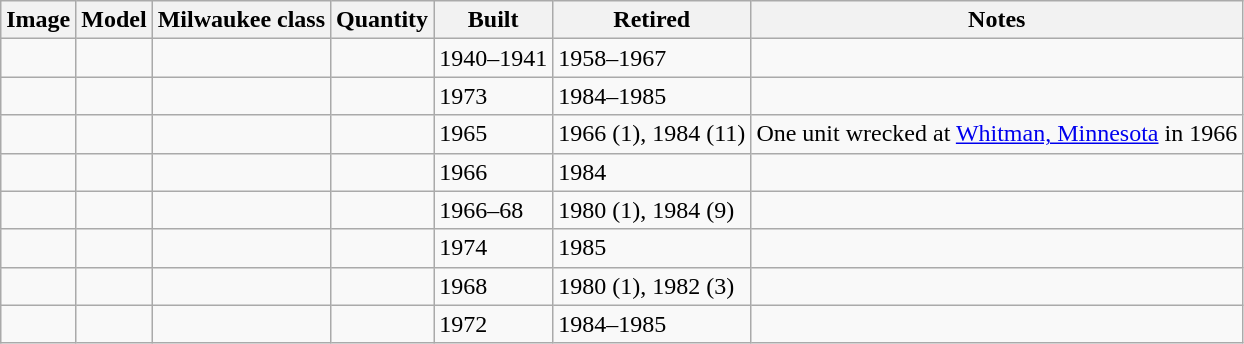<table class="wikitable sortable">
<tr>
<th>Image</th>
<th>Model</th>
<th>Milwaukee class</th>
<th>Quantity</th>
<th>Built</th>
<th>Retired</th>
<th>Notes</th>
</tr>
<tr>
<td></td>
<td></td>
<td></td>
<td></td>
<td>1940–1941</td>
<td>1958–1967</td>
<td></td>
</tr>
<tr>
<td></td>
<td></td>
<td></td>
<td></td>
<td>1973</td>
<td>1984–1985</td>
<td></td>
</tr>
<tr>
<td></td>
<td></td>
<td></td>
<td></td>
<td>1965</td>
<td>1966 (1), 1984 (11)</td>
<td>One unit wrecked at <a href='#'>Whitman, Minnesota</a> in 1966</td>
</tr>
<tr>
<td></td>
<td></td>
<td></td>
<td></td>
<td>1966</td>
<td>1984</td>
<td></td>
</tr>
<tr>
<td></td>
<td></td>
<td></td>
<td></td>
<td>1966–68</td>
<td>1980 (1), 1984 (9)</td>
<td></td>
</tr>
<tr>
<td></td>
<td></td>
<td></td>
<td></td>
<td>1974</td>
<td>1985</td>
<td></td>
</tr>
<tr>
<td></td>
<td></td>
<td></td>
<td></td>
<td>1968</td>
<td>1980 (1), 1982 (3)</td>
<td></td>
</tr>
<tr>
<td></td>
<td></td>
<td></td>
<td></td>
<td>1972</td>
<td>1984–1985</td>
<td></td>
</tr>
</table>
